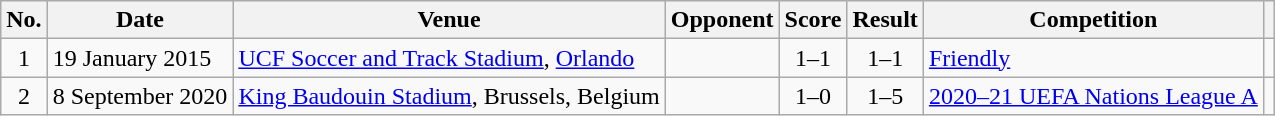<table class="wikitable sortable">
<tr>
<th scope="col">No.</th>
<th scope="col">Date</th>
<th scope="col">Venue</th>
<th scope="col">Opponent</th>
<th scope="col">Score</th>
<th scope="col">Result</th>
<th scope="col">Competition</th>
<th scope="col" class="unsortable"></th>
</tr>
<tr>
<td align="center">1</td>
<td>19 January 2015</td>
<td><a href='#'>UCF Soccer and Track Stadium</a>, <a href='#'>Orlando</a></td>
<td></td>
<td align="center">1–1</td>
<td align="center">1–1</td>
<td><a href='#'>Friendly</a></td>
<td></td>
</tr>
<tr>
<td align="center">2</td>
<td>8 September 2020</td>
<td><a href='#'>King Baudouin Stadium</a>, Brussels, Belgium</td>
<td></td>
<td align="center">1–0</td>
<td align="center">1–5</td>
<td><a href='#'>2020–21 UEFA Nations League A</a></td>
<td></td>
</tr>
</table>
